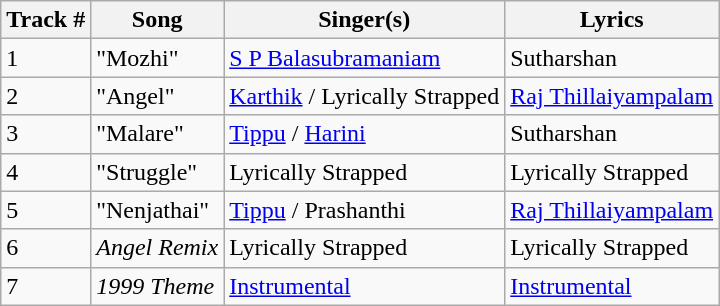<table class="wikitable">
<tr>
<th>Track #</th>
<th>Song</th>
<th>Singer(s)</th>
<th>Lyrics</th>
</tr>
<tr>
<td>1</td>
<td>"Mozhi"</td>
<td><a href='#'>S P Balasubramaniam</a></td>
<td>Sutharshan</td>
</tr>
<tr>
<td>2</td>
<td>"Angel"</td>
<td><a href='#'>Karthik</a> / Lyrically Strapped</td>
<td><a href='#'>Raj Thillaiyampalam</a></td>
</tr>
<tr>
<td>3</td>
<td>"Malare"</td>
<td><a href='#'>Tippu</a> / <a href='#'>Harini</a></td>
<td>Sutharshan</td>
</tr>
<tr>
<td>4</td>
<td>"Struggle"</td>
<td>Lyrically Strapped</td>
<td>Lyrically Strapped</td>
</tr>
<tr>
<td>5</td>
<td>"Nenjathai"</td>
<td><a href='#'>Tippu</a> / Prashanthi</td>
<td><a href='#'>Raj Thillaiyampalam</a></td>
</tr>
<tr>
<td>6</td>
<td><em>Angel Remix</em></td>
<td>Lyrically Strapped</td>
<td>Lyrically Strapped</td>
</tr>
<tr>
<td>7</td>
<td><em>1999 Theme</em></td>
<td><a href='#'>Instrumental</a></td>
<td><a href='#'>Instrumental</a></td>
</tr>
</table>
